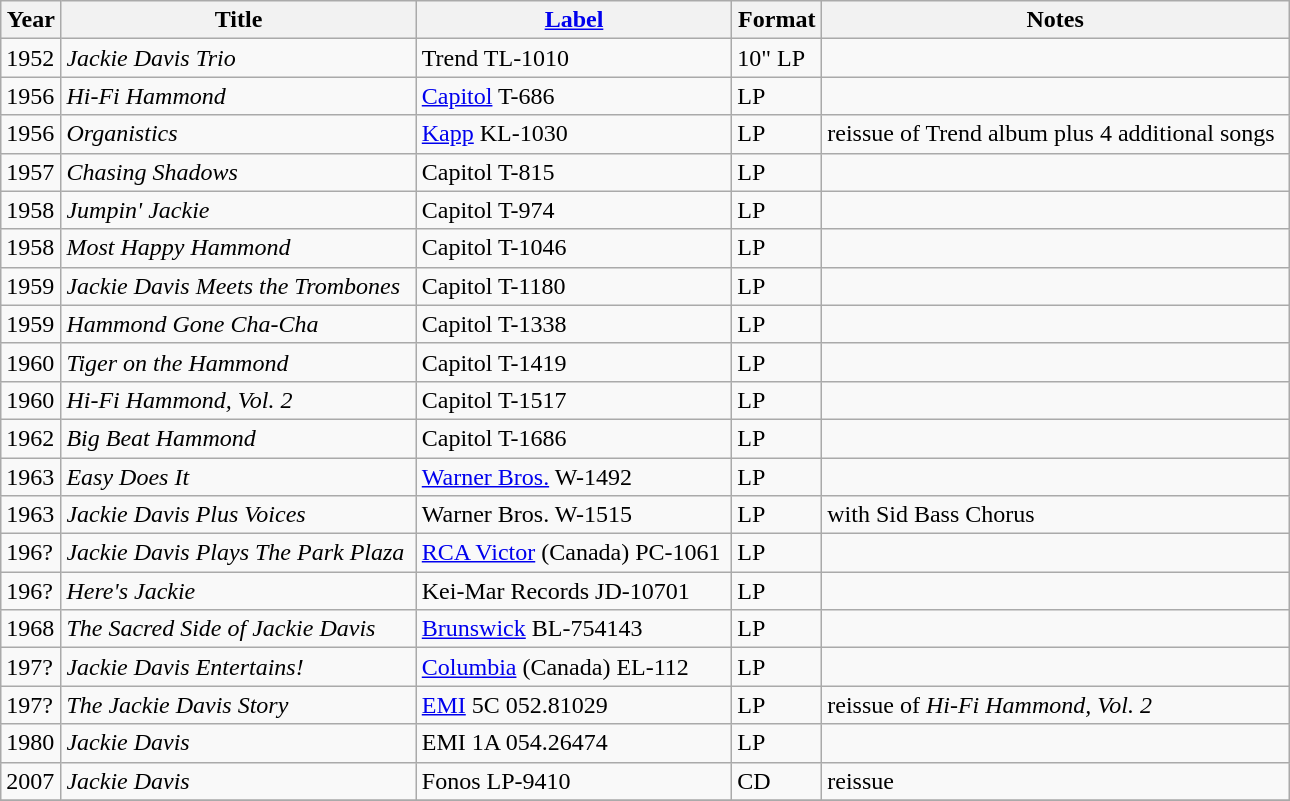<table class="wikitable sortable" width="68%">
<tr>
<th>Year</th>
<th>Title</th>
<th><a href='#'>Label</a></th>
<th>Format</th>
<th>Notes</th>
</tr>
<tr>
<td>1952</td>
<td><em>Jackie Davis Trio</em></td>
<td>Trend TL-1010</td>
<td>10" LP</td>
<td></td>
</tr>
<tr>
<td>1956</td>
<td><em>Hi-Fi Hammond</em></td>
<td><a href='#'>Capitol</a> T-686</td>
<td>LP</td>
<td></td>
</tr>
<tr>
<td>1956</td>
<td><em>Organistics</em></td>
<td><a href='#'>Kapp</a> KL-1030</td>
<td>LP</td>
<td>reissue of Trend album plus 4 additional songs</td>
</tr>
<tr>
<td>1957</td>
<td><em>Chasing Shadows</em></td>
<td>Capitol T-815</td>
<td>LP</td>
<td></td>
</tr>
<tr>
<td>1958</td>
<td><em>Jumpin' Jackie</em></td>
<td>Capitol T-974</td>
<td>LP</td>
<td></td>
</tr>
<tr>
<td>1958</td>
<td><em>Most Happy Hammond</em></td>
<td>Capitol T-1046</td>
<td>LP</td>
<td></td>
</tr>
<tr>
<td>1959</td>
<td><em>Jackie Davis Meets the Trombones</em></td>
<td>Capitol T-1180</td>
<td>LP</td>
<td></td>
</tr>
<tr>
<td>1959</td>
<td><em>Hammond Gone Cha-Cha</em></td>
<td>Capitol T-1338</td>
<td>LP</td>
<td></td>
</tr>
<tr>
<td>1960</td>
<td><em>Tiger on the Hammond</em></td>
<td>Capitol T-1419</td>
<td>LP</td>
<td></td>
</tr>
<tr>
<td>1960</td>
<td><em>Hi-Fi Hammond, Vol. 2</em></td>
<td>Capitol T-1517</td>
<td>LP</td>
<td></td>
</tr>
<tr>
<td>1962</td>
<td><em>Big Beat Hammond</em></td>
<td>Capitol T-1686</td>
<td>LP</td>
<td></td>
</tr>
<tr>
<td>1963</td>
<td><em>Easy Does It</em></td>
<td><a href='#'>Warner Bros.</a> W-1492</td>
<td>LP</td>
<td></td>
</tr>
<tr>
<td>1963</td>
<td><em>Jackie Davis Plus Voices</em></td>
<td>Warner Bros. W-1515</td>
<td>LP</td>
<td>with Sid Bass Chorus</td>
</tr>
<tr>
<td>196?</td>
<td><em>Jackie Davis Plays The Park Plaza</em></td>
<td><a href='#'>RCA Victor</a> (Canada) PC-1061</td>
<td>LP</td>
<td></td>
</tr>
<tr>
<td>196?</td>
<td><em>Here's Jackie</em></td>
<td>Kei-Mar Records JD-10701</td>
<td>LP</td>
</tr>
<tr>
<td>1968</td>
<td><em>The Sacred Side of Jackie Davis</em></td>
<td><a href='#'>Brunswick</a> BL-754143</td>
<td>LP</td>
<td></td>
</tr>
<tr>
<td>197?</td>
<td><em>Jackie Davis Entertains!</em></td>
<td><a href='#'>Columbia</a> (Canada) EL-112</td>
<td>LP</td>
<td></td>
</tr>
<tr>
<td>197?</td>
<td><em>The Jackie Davis Story</em></td>
<td><a href='#'>EMI</a> 5C 052.81029</td>
<td>LP</td>
<td>reissue of <em>Hi-Fi Hammond, Vol. 2</em></td>
</tr>
<tr>
<td>1980</td>
<td><em>Jackie Davis</em></td>
<td>EMI 1A 054.26474</td>
<td>LP</td>
<td></td>
</tr>
<tr>
<td>2007</td>
<td><em>Jackie Davis</em></td>
<td>Fonos LP-9410</td>
<td>CD</td>
<td>reissue</td>
</tr>
<tr>
</tr>
</table>
